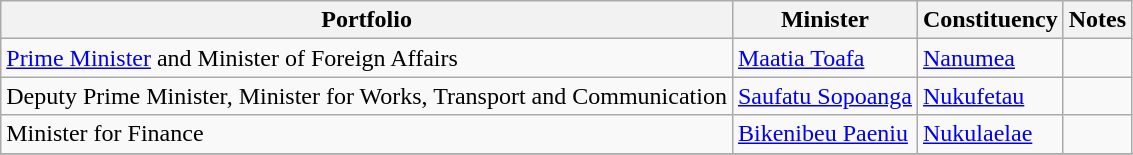<table class="wikitable">
<tr>
<th>Portfolio</th>
<th>Minister</th>
<th>Constituency</th>
<th>Notes</th>
</tr>
<tr>
<td><a href='#'>Prime Minister</a> and Minister of Foreign Affairs</td>
<td><a href='#'>Maatia Toafa</a></td>
<td><a href='#'>Nanumea</a></td>
<td></td>
</tr>
<tr>
<td>Deputy Prime Minister, Minister for Works, Transport and Communication</td>
<td><a href='#'>Saufatu Sopoanga</a></td>
<td><a href='#'>Nukufetau</a></td>
</tr>
<tr>
<td>Minister for Finance</td>
<td><a href='#'>Bikenibeu Paeniu</a></td>
<td><a href='#'>Nukulaelae</a></td>
<td></td>
</tr>
<tr>
</tr>
</table>
